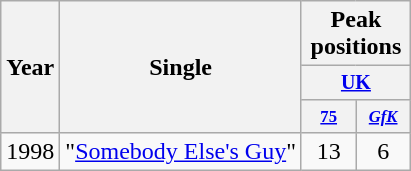<table class="wikitable" style="text-align:center;">
<tr>
<th rowspan="3">Year</th>
<th rowspan="3">Single</th>
<th colspan="2">Peak positions</th>
</tr>
<tr style="font-size:smaller;">
<th colspan="2"><a href='#'>UK</a></th>
</tr>
<tr style="font-size:smaller;">
<th rowspan="1" width="30"><small><a href='#'>75</a></small></th>
<th rowspan="1" width="30"><small><em><a href='#'>GfK</a></em></small></th>
</tr>
<tr>
<td>1998</td>
<td align="left">"<a href='#'>Somebody Else's Guy</a>"</td>
<td>13</td>
<td>6</td>
</tr>
</table>
